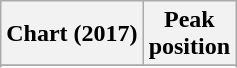<table class="wikitable plainrowheaders" style="text-align:center;">
<tr>
<th>Chart (2017)</th>
<th>Peak<br>position</th>
</tr>
<tr>
</tr>
<tr>
</tr>
</table>
